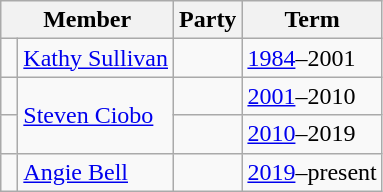<table class="wikitable">
<tr>
<th colspan="2">Member</th>
<th>Party</th>
<th>Term</th>
</tr>
<tr>
<td> </td>
<td><a href='#'>Kathy Sullivan</a></td>
<td></td>
<td><a href='#'>1984</a>–2001</td>
</tr>
<tr>
<td> </td>
<td rowspan="2"><a href='#'>Steven Ciobo</a></td>
<td></td>
<td><a href='#'>2001</a>–2010</td>
</tr>
<tr>
<td> </td>
<td></td>
<td><a href='#'>2010</a>–2019</td>
</tr>
<tr>
<td> </td>
<td><a href='#'>Angie Bell</a></td>
<td></td>
<td><a href='#'>2019</a>–present</td>
</tr>
</table>
